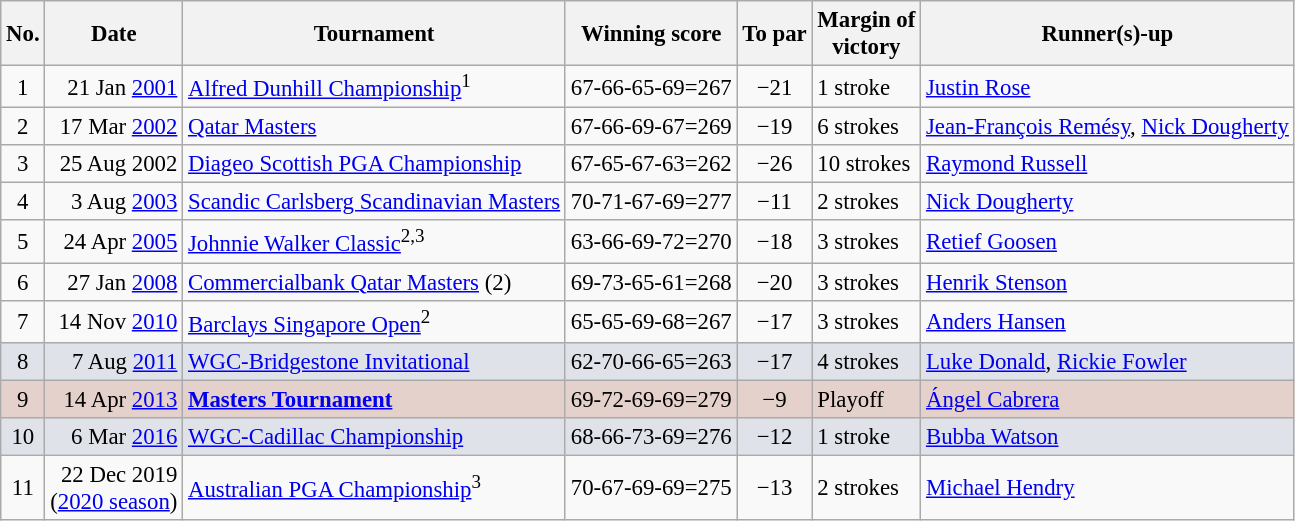<table class="wikitable" style="font-size:95%;">
<tr>
<th>No.</th>
<th>Date</th>
<th>Tournament</th>
<th>Winning score</th>
<th>To par</th>
<th>Margin of<br>victory</th>
<th>Runner(s)-up</th>
</tr>
<tr>
<td align=center>1</td>
<td align=right>21 Jan <a href='#'>2001</a></td>
<td><a href='#'>Alfred Dunhill Championship</a><sup>1</sup></td>
<td align=right>67-66-65-69=267</td>
<td align=center>−21</td>
<td>1 stroke</td>
<td> <a href='#'>Justin Rose</a></td>
</tr>
<tr>
<td align=center>2</td>
<td align=right>17 Mar <a href='#'>2002</a></td>
<td><a href='#'>Qatar Masters</a></td>
<td align=right>67-66-69-67=269</td>
<td align=center>−19</td>
<td>6 strokes</td>
<td> <a href='#'>Jean-François Remésy</a>,  <a href='#'>Nick Dougherty</a></td>
</tr>
<tr>
<td align=center>3</td>
<td align=right>25 Aug 2002</td>
<td><a href='#'>Diageo Scottish PGA Championship</a></td>
<td align=right>67-65-67-63=262</td>
<td align=center>−26</td>
<td>10 strokes</td>
<td> <a href='#'>Raymond Russell</a></td>
</tr>
<tr>
<td align=center>4</td>
<td align=right>3 Aug <a href='#'>2003</a></td>
<td><a href='#'>Scandic Carlsberg Scandinavian Masters</a></td>
<td align=right>70-71-67-69=277</td>
<td align=center>−11</td>
<td>2 strokes</td>
<td> <a href='#'>Nick Dougherty</a></td>
</tr>
<tr>
<td align=center>5</td>
<td align=right>24 Apr <a href='#'>2005</a></td>
<td><a href='#'>Johnnie Walker Classic</a><sup>2,3</sup></td>
<td align=right>63-66-69-72=270</td>
<td align=center>−18</td>
<td>3 strokes</td>
<td> <a href='#'>Retief Goosen</a></td>
</tr>
<tr>
<td align=center>6</td>
<td align=right>27 Jan <a href='#'>2008</a></td>
<td><a href='#'>Commercialbank Qatar Masters</a> (2)</td>
<td align=right>69-73-65-61=268</td>
<td align=center>−20</td>
<td>3 strokes</td>
<td> <a href='#'>Henrik Stenson</a></td>
</tr>
<tr>
<td align=center>7</td>
<td align=right>14 Nov <a href='#'>2010</a></td>
<td><a href='#'>Barclays Singapore Open</a><sup>2</sup></td>
<td align=right>65-65-69-68=267</td>
<td align=center>−17</td>
<td>3 strokes</td>
<td> <a href='#'>Anders Hansen</a></td>
</tr>
<tr style="background:#dfe2e9;">
<td align=center>8</td>
<td align=right>7 Aug <a href='#'>2011</a></td>
<td><a href='#'>WGC-Bridgestone Invitational</a></td>
<td align=right>62-70-66-65=263</td>
<td align=center>−17</td>
<td>4 strokes</td>
<td> <a href='#'>Luke Donald</a>,  <a href='#'>Rickie Fowler</a></td>
</tr>
<tr style="background:#e5d1cb;">
<td align=center>9</td>
<td align=right>14 Apr <a href='#'>2013</a></td>
<td><strong><a href='#'>Masters Tournament</a></strong></td>
<td align=right>69-72-69-69=279</td>
<td align=center>−9</td>
<td>Playoff</td>
<td> <a href='#'>Ángel Cabrera</a></td>
</tr>
<tr style="background:#dfe2e9;">
<td align=center>10</td>
<td align=right>6 Mar <a href='#'>2016</a></td>
<td><a href='#'>WGC-Cadillac Championship</a></td>
<td align=right>68-66-73-69=276</td>
<td align=center>−12</td>
<td>1 stroke</td>
<td> <a href='#'>Bubba Watson</a></td>
</tr>
<tr>
<td align=center>11</td>
<td align=right>22 Dec 2019<br>(<a href='#'>2020 season</a>)</td>
<td><a href='#'>Australian PGA Championship</a><sup>3</sup></td>
<td align=right>70-67-69-69=275</td>
<td align=center>−13</td>
<td>2 strokes</td>
<td> <a href='#'>Michael Hendry</a></td>
</tr>
</table>
